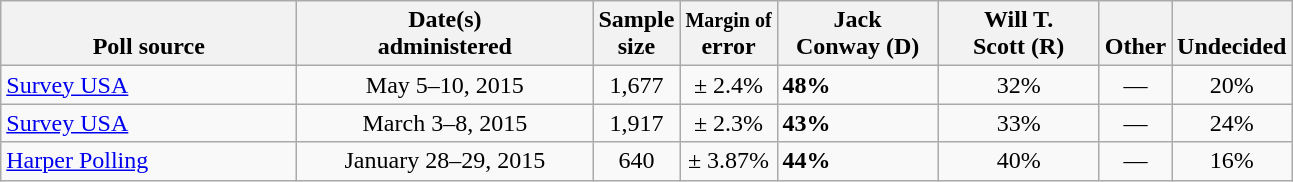<table class="wikitable">
<tr valign= bottom>
<th style="width:190px;">Poll source</th>
<th style="width:190px;">Date(s)<br>administered</th>
<th class=small>Sample<br>size</th>
<th><small>Margin of</small><br>error</th>
<th style="width:100px;">Jack<br>Conway (D)</th>
<th style="width:100px;">Will T.<br>Scott (R)</th>
<th style="width:40px;">Other</th>
<th style="width:40px;">Undecided</th>
</tr>
<tr>
<td><a href='#'>Survey USA</a></td>
<td align=center>May 5–10, 2015</td>
<td align=center>1,677</td>
<td align=center>± 2.4%</td>
<td><strong>48%</strong></td>
<td align=center>32%</td>
<td align=center>—</td>
<td align=center>20%</td>
</tr>
<tr>
<td><a href='#'>Survey USA</a></td>
<td align=center>March 3–8, 2015</td>
<td align=center>1,917</td>
<td align=center>± 2.3%</td>
<td><strong>43%</strong></td>
<td align=center>33%</td>
<td align=center>—</td>
<td align=center>24%</td>
</tr>
<tr>
<td><a href='#'>Harper Polling</a></td>
<td align=center>January 28–29, 2015</td>
<td align=center>640</td>
<td align=center>± 3.87%</td>
<td><strong>44%</strong></td>
<td align=center>40%</td>
<td align=center>—</td>
<td align=center>16%</td>
</tr>
</table>
